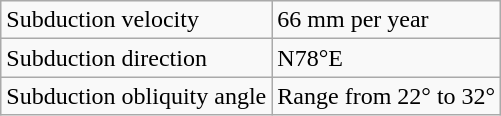<table class="wikitable">
<tr>
<td>Subduction velocity</td>
<td>66 mm per year</td>
</tr>
<tr>
<td>Subduction direction</td>
<td>N78°E</td>
</tr>
<tr>
<td>Subduction obliquity angle</td>
<td>Range from 22° to 32°</td>
</tr>
</table>
